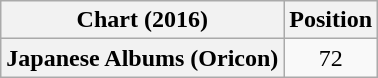<table class="wikitable plainrowheaders" style="text-align:center">
<tr>
<th scope="col">Chart (2016)</th>
<th scope="col">Position</th>
</tr>
<tr>
<th scope="row">Japanese Albums (Oricon)</th>
<td>72</td>
</tr>
</table>
